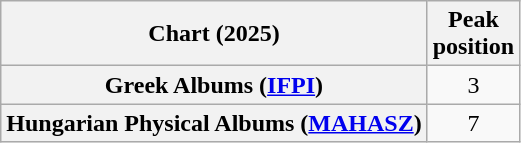<table class="wikitable sortable plainrowheaders" style="text-align:center";>
<tr>
<th>Chart (2025)</th>
<th>Peak<br>position</th>
</tr>
<tr>
<th scope="row">Greek Albums (<a href='#'>IFPI</a>)</th>
<td>3</td>
</tr>
<tr>
<th scope="row">Hungarian Physical Albums (<a href='#'>MAHASZ</a>)</th>
<td>7</td>
</tr>
</table>
